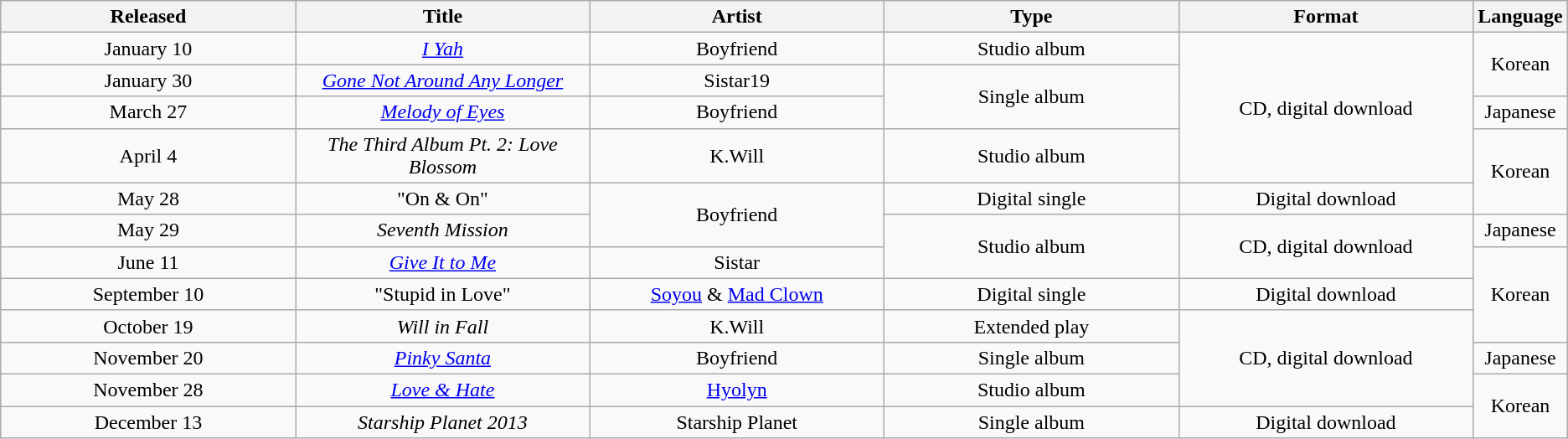<table class="wikitable" style="text-align: center;">
<tr>
<th style="width:20%;">Released</th>
<th style="width:20%;">Title</th>
<th style="width:20%;">Artist</th>
<th style="width:20%;">Type</th>
<th style="width:20%;">Format</th>
<th style="width:20%;">Language</th>
</tr>
<tr>
<td>January 10</td>
<td><em><a href='#'>I Yah</a></em></td>
<td>Boyfriend</td>
<td>Studio album</td>
<td rowspan="4">CD, digital download</td>
<td rowspan="2">Korean</td>
</tr>
<tr>
<td>January 30</td>
<td><em><a href='#'>Gone Not Around Any Longer</a></em></td>
<td>Sistar19</td>
<td rowspan="2">Single album</td>
</tr>
<tr>
<td>March 27</td>
<td><em><a href='#'>Melody of Eyes</a></em></td>
<td>Boyfriend</td>
<td>Japanese</td>
</tr>
<tr>
<td>April 4</td>
<td><em>The Third Album Pt. 2: Love Blossom</em></td>
<td>K.Will</td>
<td>Studio album</td>
<td rowspan="2">Korean</td>
</tr>
<tr>
<td>May 28</td>
<td>"On & On"</td>
<td rowspan="2">Boyfriend</td>
<td>Digital single</td>
<td>Digital download</td>
</tr>
<tr>
<td>May 29</td>
<td><em>Seventh Mission</em></td>
<td rowspan="2">Studio album</td>
<td rowspan="2">CD, digital download</td>
<td>Japanese</td>
</tr>
<tr>
<td>June 11</td>
<td><em><a href='#'>Give It to Me</a></em></td>
<td>Sistar</td>
<td rowspan="3">Korean</td>
</tr>
<tr>
<td>September 10</td>
<td>"Stupid in Love"</td>
<td><a href='#'>Soyou</a> & <a href='#'>Mad Clown</a></td>
<td>Digital single</td>
<td>Digital download</td>
</tr>
<tr>
<td>October 19</td>
<td><em>Will in Fall</em></td>
<td>K.Will</td>
<td>Extended play</td>
<td rowspan="3">CD, digital download</td>
</tr>
<tr>
<td>November 20</td>
<td><em><a href='#'>Pinky Santa</a></em></td>
<td>Boyfriend</td>
<td>Single album</td>
<td>Japanese</td>
</tr>
<tr>
<td>November 28</td>
<td><em><a href='#'>Love & Hate</a></em></td>
<td><a href='#'>Hyolyn</a></td>
<td>Studio album</td>
<td rowspan="2">Korean</td>
</tr>
<tr>
<td>December 13</td>
<td><em>Starship Planet 2013</em></td>
<td>Starship Planet</td>
<td>Single album</td>
<td>Digital download</td>
</tr>
</table>
